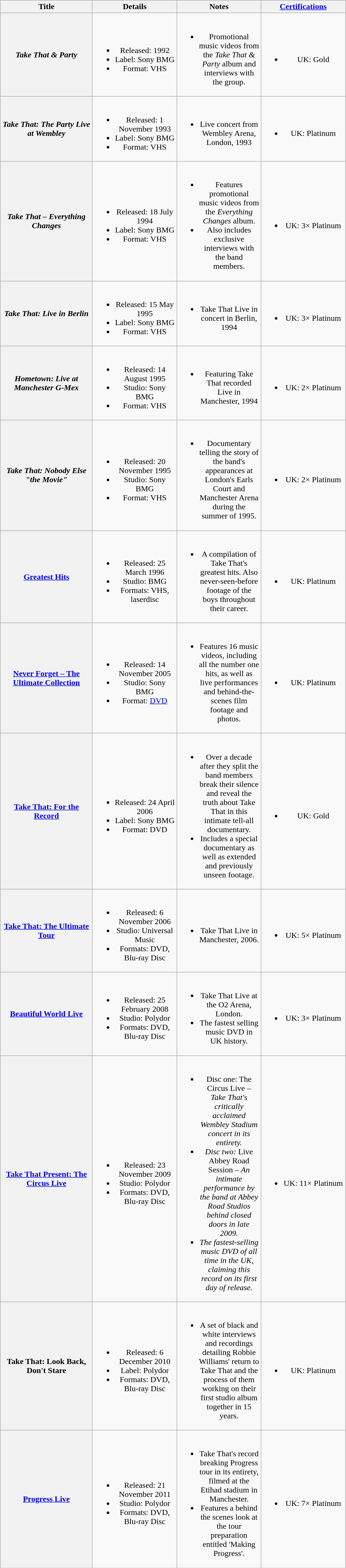<table class="wikitable plainrowheaders" style="text-align:center;">
<tr>
<th scope="col" style="width:11em;">Title</th>
<th scope="col" style="width:10em;">Details</th>
<th scope="col" style="width:10em;">Notes</th>
<th scope="col" style="width:10em;"><a href='#'>Certifications</a></th>
</tr>
<tr>
<th scope="row"><em>Take That & Party</em></th>
<td><br><ul><li>Released: 1992</li><li>Label: Sony BMG </li><li>Format: VHS</li></ul></td>
<td><br><ul><li>Promotional music videos from the <em>Take That & Party</em> album and interviews with the group.</li></ul></td>
<td><br><ul><li>UK: Gold</li></ul></td>
</tr>
<tr>
<th scope="row"><em>Take That: The Party Live at Wembley</em></th>
<td><br><ul><li>Released: 1 November 1993</li><li>Label: Sony BMG </li><li>Format: VHS</li></ul></td>
<td><br><ul><li>Live concert from Wembley Arena, London, 1993</li></ul></td>
<td><br><ul><li>UK: Platinum</li></ul></td>
</tr>
<tr>
<th scope="row"><em>Take That – Everything Changes</em></th>
<td><br><ul><li>Released: 18 July 1994</li><li>Label: Sony BMG </li><li>Format: VHS</li></ul></td>
<td><br><ul><li>Features promotional music videos from the <em>Everything Changes</em> album.</li><li>Also includes exclusive interviews with the band members.</li></ul></td>
<td><br><ul><li>UK: 3× Platinum</li></ul></td>
</tr>
<tr>
<th scope="row"><em>Take That: Live in Berlin</em></th>
<td><br><ul><li>Released: 15 May 1995</li><li>Label: Sony BMG </li><li>Format: VHS</li></ul></td>
<td><br><ul><li>Take That Live in concert in Berlin, 1994</li></ul></td>
<td><br><ul><li>UK: 3× Platinum</li></ul></td>
</tr>
<tr>
<th scope="row"><em>Hometown: Live at Manchester G-Mex</em></th>
<td><br><ul><li>Released: 14 August 1995</li><li>Studio: Sony BMG </li><li>Format: VHS</li></ul></td>
<td><br><ul><li>Featuring Take That recorded Live in Manchester, 1994</li></ul></td>
<td><br><ul><li>UK: 2× Platinum</li></ul></td>
</tr>
<tr>
<th scope="row"><em>Take That: Nobody Else "the Movie"</em></th>
<td><br><ul><li>Released: 20 November 1995</li><li>Studio: Sony BMG </li><li>Format: VHS</li></ul></td>
<td><br><ul><li>Documentary telling the story of the band's appearances at London's Earls Court and Manchester Arena during the summer of 1995.</li></ul></td>
<td><br><ul><li>UK: 2× Platinum</li></ul></td>
</tr>
<tr>
<th scope="row"><strong><a href='#'>Greatest Hits</a><em></th>
<td><br><ul><li>Released: 25 March 1996</li><li>Studio: BMG </li><li>Formats: VHS, laserdisc</li></ul></td>
<td><br><ul><li>A compilation of Take That's greatest hits. Also never-seen-before footage of the boys throughout their career.</li></ul></td>
<td><br><ul><li>UK: Platinum</li></ul></td>
</tr>
<tr>
<th scope="row"></em><a href='#'>Never Forget – The Ultimate Collection</a><em></th>
<td><br><ul><li>Released: 14 November 2005</li><li>Studio: Sony BMG </li><li>Format: <a href='#'>DVD</a></li></ul></td>
<td><br><ul><li>Features 16 music videos, including all the number one hits, as well as live performances and behind-the-scenes film footage and photos.</li></ul></td>
<td><br><ul><li>UK: Platinum</li></ul></td>
</tr>
<tr>
<th scope="row"></em><a href='#'>Take That: For the Record</a><em></th>
<td><br><ul><li>Released: 24 April 2006</li><li>Label: Sony BMG </li><li>Format: DVD</li></ul></td>
<td><br><ul><li>Over a decade after they split the band members break their silence and reveal the truth about Take That in this intimate tell-all documentary.</li><li>Includes a special documentary as well as extended and previously unseen footage.</li></ul></td>
<td><br><ul><li>UK: Gold</li></ul></td>
</tr>
<tr>
<th scope="row"></em><a href='#'>Take That: The Ultimate Tour</a><em></th>
<td><br><ul><li>Released: 6 November 2006</li><li>Studio: Universal Music </li><li>Formats: DVD, Blu-ray Disc</li></ul></td>
<td><br><ul><li>Take That Live in Manchester, 2006.</li></ul></td>
<td><br><ul><li>UK: 5× Platinum</li></ul></td>
</tr>
<tr>
<th scope="row"></em><a href='#'>Beautiful World Live</a><em></th>
<td><br><ul><li>Released: 25 February 2008</li><li>Studio: Polydor </li><li>Formats: DVD, Blu-ray Disc</li></ul></td>
<td><br><ul><li>Take That Live at the O2 Arena, London.</li><li>The fastest selling music DVD in UK history.</li></ul></td>
<td><br><ul><li>UK: 3× Platinum</li></ul></td>
</tr>
<tr>
<th scope="row"></em><a href='#'>Take That Present: The Circus Live</a><em></th>
<td><br><ul><li>Released: 23 November 2009</li><li>Studio: Polydor</li><li>Formats: DVD, Blu-ray Disc</li></ul></td>
<td><br><ul><li>Disc one: </em>The Circus Live<em> – Take That's critically acclaimed Wembley Stadium concert in its entirety.</li><li>Disc two: </em>Live Abbey Road Session<em> – An intimate performance by the band at Abbey Road Studios behind closed doors in late 2009.</li><li>The fastest-selling music DVD of all time in the UK, claiming this record on its first day of release.</li></ul></td>
<td><br><ul><li>UK: 11× Platinum</li></ul></td>
</tr>
<tr>
<th scope="row"></em>Take That: Look Back, Don't Stare<em></th>
<td><br><ul><li>Released: 6 December 2010</li><li>Label: Polydor </li><li>Formats: DVD, Blu-ray Disc</li></ul></td>
<td><br><ul><li>A set of black and white interviews and recordings detailing Robbie Williams' return to Take That and the process of them working on their first studio album together in 15 years.</li></ul></td>
<td><br><ul><li>UK: Platinum</li></ul></td>
</tr>
<tr>
<th scope="row"></em><a href='#'>Progress Live</a><em></th>
<td><br><ul><li>Released: 21 November 2011</li><li>Studio: Polydor</li><li>Formats: DVD, Blu-ray Disc</li></ul></td>
<td><br><ul><li>Take That's record breaking Progress tour in its entirety, filmed at the Etihad stadium in Manchester.</li><li>Features a behind the scenes look at the tour preparation entitled 'Making Progress'.</li></ul></td>
<td><br><ul><li>UK: 7× Platinum</li></ul></td>
</tr>
</table>
